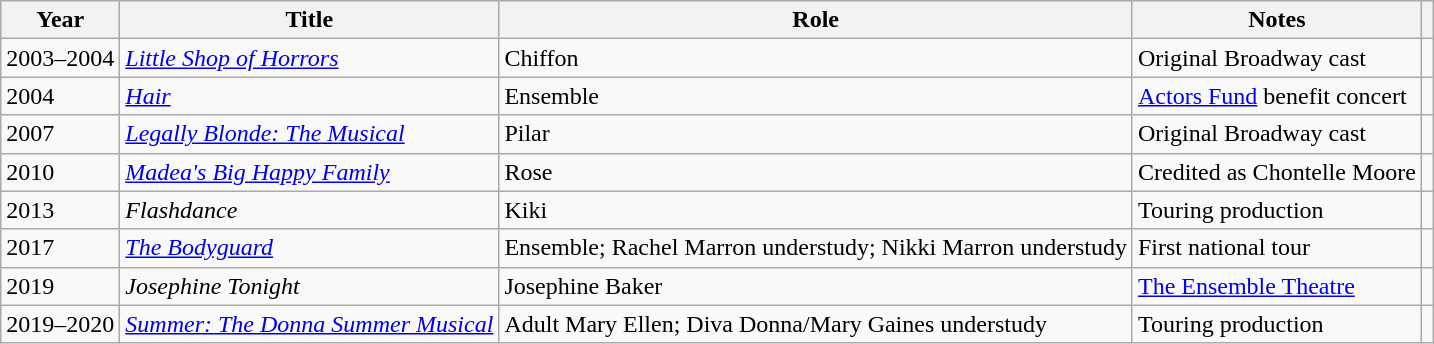<table class="wikitable sortable">
<tr>
<th>Year</th>
<th>Title</th>
<th>Role</th>
<th>Notes</th>
<th></th>
</tr>
<tr>
<td>2003–2004</td>
<td><em><a href='#'>Little Shop of Horrors</a></em></td>
<td>Chiffon</td>
<td>Original Broadway cast</td>
<td></td>
</tr>
<tr>
<td>2004</td>
<td><em><a href='#'>Hair</a></em></td>
<td>Ensemble</td>
<td><a href='#'>Actors Fund</a> benefit concert</td>
<td></td>
</tr>
<tr>
<td>2007</td>
<td><em><a href='#'>Legally Blonde: The Musical</a></em></td>
<td>Pilar</td>
<td>Original Broadway cast</td>
<td></td>
</tr>
<tr>
<td>2010</td>
<td><em><a href='#'>Madea's Big Happy Family</a></em></td>
<td>Rose</td>
<td>Credited as Chontelle Moore</td>
<td></td>
</tr>
<tr>
<td>2013</td>
<td><em>Flashdance</em></td>
<td>Kiki</td>
<td>Touring production</td>
<td></td>
</tr>
<tr>
<td>2017</td>
<td><em><a href='#'>The Bodyguard</a></em></td>
<td>Ensemble; Rachel Marron understudy; Nikki Marron understudy</td>
<td>First national tour</td>
<td></td>
</tr>
<tr>
<td>2019</td>
<td><em>Josephine Tonight</em></td>
<td>Josephine Baker</td>
<td><a href='#'>The Ensemble Theatre</a></td>
<td></td>
</tr>
<tr>
<td>2019–2020</td>
<td><em><a href='#'>Summer: The Donna Summer Musical</a></em></td>
<td>Adult Mary Ellen; Diva Donna/Mary Gaines understudy</td>
<td>Touring production</td>
<td></td>
</tr>
</table>
